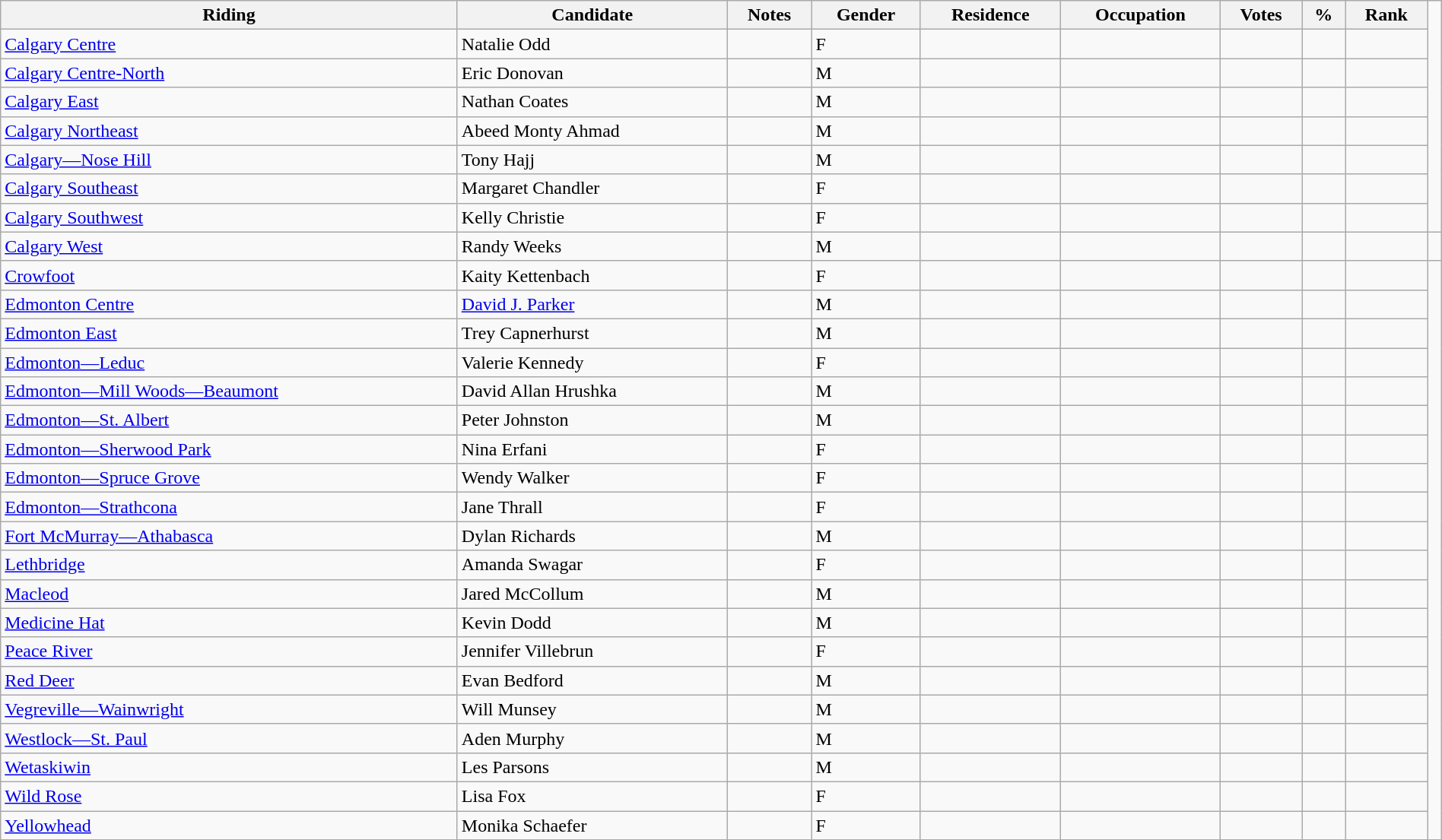<table class="wikitable sortable" width="100%">
<tr>
<th>Riding</th>
<th>Candidate</th>
<th>Notes</th>
<th>Gender</th>
<th>Residence</th>
<th>Occupation</th>
<th>Votes</th>
<th>%</th>
<th>Rank</th>
</tr>
<tr>
<td><a href='#'>Calgary Centre</a></td>
<td>Natalie Odd</td>
<td></td>
<td>F</td>
<td></td>
<td></td>
<td></td>
<td></td>
<td></td>
</tr>
<tr>
<td><a href='#'>Calgary Centre-North</a></td>
<td>Eric Donovan</td>
<td></td>
<td>M</td>
<td></td>
<td></td>
<td></td>
<td></td>
<td></td>
</tr>
<tr>
<td><a href='#'>Calgary East</a></td>
<td>Nathan Coates</td>
<td></td>
<td>M</td>
<td></td>
<td></td>
<td></td>
<td></td>
<td></td>
</tr>
<tr>
<td><a href='#'>Calgary Northeast</a></td>
<td>Abeed Monty Ahmad</td>
<td></td>
<td>M</td>
<td></td>
<td></td>
<td></td>
<td></td>
<td></td>
</tr>
<tr>
<td><a href='#'>Calgary—Nose Hill</a></td>
<td>Tony Hajj</td>
<td></td>
<td>M</td>
<td></td>
<td></td>
<td></td>
<td></td>
<td></td>
</tr>
<tr>
<td><a href='#'>Calgary Southeast</a></td>
<td>Margaret Chandler</td>
<td></td>
<td>F</td>
<td></td>
<td></td>
<td></td>
<td></td>
<td></td>
</tr>
<tr>
<td><a href='#'>Calgary Southwest</a></td>
<td>Kelly Christie</td>
<td></td>
<td>F</td>
<td></td>
<td></td>
<td></td>
<td></td>
<td></td>
</tr>
<tr>
<td><a href='#'>Calgary West</a></td>
<td>Randy Weeks</td>
<td></td>
<td>M</td>
<td></td>
<td></td>
<td></td>
<td></td>
<td></td>
<td></td>
</tr>
<tr>
<td><a href='#'>Crowfoot</a></td>
<td>Kaity Kettenbach</td>
<td></td>
<td>F</td>
<td></td>
<td></td>
<td></td>
<td></td>
<td></td>
</tr>
<tr>
<td><a href='#'>Edmonton Centre</a></td>
<td><a href='#'>David J. Parker</a></td>
<td></td>
<td>M</td>
<td></td>
<td></td>
<td></td>
<td></td>
<td></td>
</tr>
<tr>
<td><a href='#'>Edmonton East</a></td>
<td>Trey Capnerhurst</td>
<td></td>
<td>M</td>
<td></td>
<td></td>
<td></td>
<td></td>
<td></td>
</tr>
<tr>
<td><a href='#'>Edmonton—Leduc</a></td>
<td>Valerie Kennedy</td>
<td></td>
<td>F</td>
<td></td>
<td></td>
<td></td>
<td></td>
<td></td>
</tr>
<tr>
<td><a href='#'>Edmonton—Mill Woods—Beaumont</a></td>
<td>David Allan Hrushka</td>
<td></td>
<td>M</td>
<td></td>
<td></td>
<td></td>
<td></td>
<td></td>
</tr>
<tr>
<td><a href='#'>Edmonton—St. Albert</a></td>
<td>Peter Johnston</td>
<td></td>
<td>M</td>
<td></td>
<td></td>
<td></td>
<td></td>
<td></td>
</tr>
<tr>
<td><a href='#'>Edmonton—Sherwood Park</a></td>
<td>Nina Erfani</td>
<td></td>
<td>F</td>
<td></td>
<td></td>
<td></td>
<td></td>
<td></td>
</tr>
<tr>
<td><a href='#'>Edmonton—Spruce Grove</a></td>
<td>Wendy Walker</td>
<td></td>
<td>F</td>
<td></td>
<td></td>
<td></td>
<td></td>
<td></td>
</tr>
<tr>
<td><a href='#'>Edmonton—Strathcona</a></td>
<td>Jane Thrall</td>
<td></td>
<td>F</td>
<td></td>
<td></td>
<td></td>
<td></td>
<td></td>
</tr>
<tr>
<td><a href='#'>Fort McMurray—Athabasca</a></td>
<td>Dylan Richards</td>
<td></td>
<td>M</td>
<td></td>
<td></td>
<td></td>
<td></td>
<td></td>
</tr>
<tr>
<td><a href='#'>Lethbridge</a></td>
<td>Amanda Swagar</td>
<td></td>
<td>F</td>
<td></td>
<td></td>
<td></td>
<td></td>
<td></td>
</tr>
<tr>
<td><a href='#'>Macleod</a></td>
<td>Jared McCollum</td>
<td></td>
<td>M</td>
<td></td>
<td></td>
<td></td>
<td></td>
<td></td>
</tr>
<tr>
<td><a href='#'>Medicine Hat</a></td>
<td>Kevin Dodd</td>
<td></td>
<td>M</td>
<td></td>
<td></td>
<td></td>
<td></td>
<td></td>
</tr>
<tr>
<td><a href='#'>Peace River</a></td>
<td>Jennifer Villebrun</td>
<td></td>
<td>F</td>
<td></td>
<td></td>
<td></td>
<td></td>
<td></td>
</tr>
<tr>
<td><a href='#'>Red Deer</a></td>
<td>Evan Bedford</td>
<td></td>
<td>M</td>
<td></td>
<td></td>
<td></td>
<td></td>
<td></td>
</tr>
<tr>
<td><a href='#'>Vegreville—Wainwright</a></td>
<td>Will Munsey</td>
<td></td>
<td>M</td>
<td></td>
<td></td>
<td></td>
<td></td>
<td></td>
</tr>
<tr>
<td><a href='#'>Westlock—St. Paul</a></td>
<td>Aden Murphy</td>
<td></td>
<td>M</td>
<td></td>
<td></td>
<td></td>
<td></td>
<td></td>
</tr>
<tr>
<td><a href='#'>Wetaskiwin</a></td>
<td>Les Parsons</td>
<td></td>
<td>M</td>
<td></td>
<td></td>
<td></td>
<td></td>
<td></td>
</tr>
<tr>
<td><a href='#'>Wild Rose</a></td>
<td>Lisa Fox</td>
<td></td>
<td>F</td>
<td></td>
<td></td>
<td></td>
<td></td>
<td></td>
</tr>
<tr>
<td><a href='#'>Yellowhead</a></td>
<td>Monika Schaefer</td>
<td></td>
<td>F</td>
<td></td>
<td></td>
<td></td>
<td></td>
<td></td>
</tr>
<tr>
</tr>
</table>
